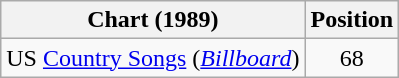<table class="wikitable sortable">
<tr>
<th scope="col">Chart (1989)</th>
<th scope="col">Position</th>
</tr>
<tr>
<td>US <a href='#'>Country Songs</a> (<em><a href='#'>Billboard</a></em>)</td>
<td align="center">68</td>
</tr>
</table>
